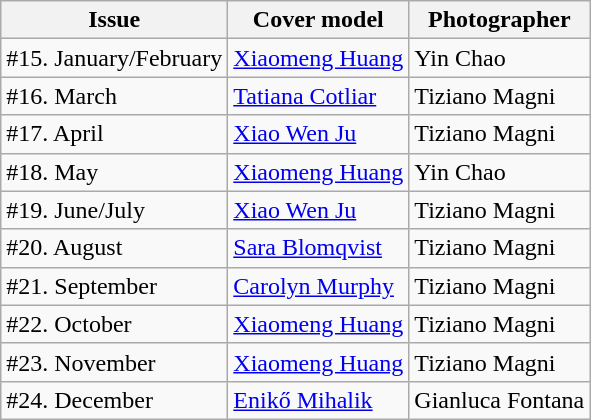<table class="sortable wikitable">
<tr>
<th>Issue</th>
<th>Cover model</th>
<th>Photographer</th>
</tr>
<tr>
<td>#15. January/February</td>
<td><a href='#'>Xiaomeng Huang</a></td>
<td>Yin Chao</td>
</tr>
<tr>
<td>#16. March</td>
<td><a href='#'>Tatiana Cotliar</a></td>
<td>Tiziano Magni</td>
</tr>
<tr>
<td>#17. April</td>
<td><a href='#'>Xiao Wen Ju</a></td>
<td>Tiziano Magni</td>
</tr>
<tr>
<td>#18. May</td>
<td><a href='#'>Xiaomeng Huang</a></td>
<td>Yin Chao</td>
</tr>
<tr>
<td>#19. June/July</td>
<td><a href='#'>Xiao Wen Ju</a></td>
<td>Tiziano Magni</td>
</tr>
<tr>
<td>#20. August</td>
<td><a href='#'>Sara Blomqvist</a></td>
<td>Tiziano Magni</td>
</tr>
<tr>
<td>#21. September</td>
<td><a href='#'>Carolyn Murphy</a></td>
<td>Tiziano Magni</td>
</tr>
<tr>
<td>#22. October</td>
<td><a href='#'>Xiaomeng Huang</a></td>
<td>Tiziano Magni</td>
</tr>
<tr>
<td>#23. November</td>
<td><a href='#'>Xiaomeng Huang</a></td>
<td>Tiziano Magni</td>
</tr>
<tr>
<td>#24. December</td>
<td><a href='#'>Enikő Mihalik</a></td>
<td>Gianluca Fontana</td>
</tr>
</table>
